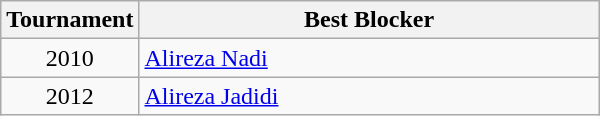<table class="wikitable" style="width: 400px;">
<tr>
<th style="width: 20%;">Tournament</th>
<th style="width: 80%;">Best Blocker</th>
</tr>
<tr>
<td align=center>2010</td>
<td> <a href='#'>Alireza Nadi</a></td>
</tr>
<tr>
<td align=center>2012</td>
<td> <a href='#'>Alireza Jadidi</a></td>
</tr>
</table>
